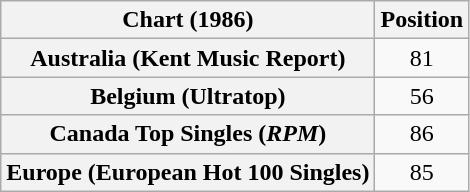<table class="wikitable sortable plainrowheaders" style="text-align:center">
<tr>
<th>Chart (1986)</th>
<th>Position</th>
</tr>
<tr>
<th scope="row">Australia (Kent Music Report)</th>
<td>81</td>
</tr>
<tr>
<th scope="row">Belgium (Ultratop)</th>
<td>56</td>
</tr>
<tr>
<th scope="row">Canada Top Singles (<em>RPM</em>)</th>
<td>86</td>
</tr>
<tr>
<th scope="row">Europe (European Hot 100 Singles)</th>
<td>85</td>
</tr>
</table>
